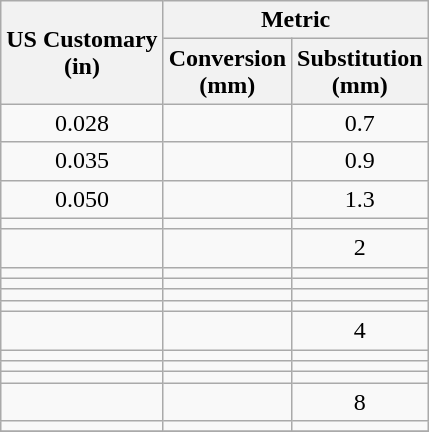<table class="wikitable" style="text-align: center;">
<tr>
<th rowspan="2">US Customary<br>(in)</th>
<th colspan="2">Metric</th>
</tr>
<tr>
<th>Conversion<br>(mm)</th>
<th>Substitution<br>(mm)</th>
</tr>
<tr>
<td>0.028</td>
<td></td>
<td>0.7</td>
</tr>
<tr>
<td>0.035</td>
<td></td>
<td>0.9</td>
</tr>
<tr>
<td>0.050</td>
<td></td>
<td>1.3</td>
</tr>
<tr>
<td></td>
<td></td>
<td></td>
</tr>
<tr>
<td></td>
<td></td>
<td>2</td>
</tr>
<tr>
<td></td>
<td></td>
<td></td>
</tr>
<tr>
<td></td>
<td></td>
<td></td>
</tr>
<tr>
<td></td>
<td></td>
<td></td>
</tr>
<tr>
<td></td>
<td></td>
<td></td>
</tr>
<tr>
<td></td>
<td></td>
<td>4</td>
</tr>
<tr>
<td></td>
<td></td>
<td></td>
</tr>
<tr>
<td></td>
<td></td>
<td></td>
</tr>
<tr>
<td></td>
<td></td>
<td></td>
</tr>
<tr>
<td></td>
<td></td>
<td>8</td>
</tr>
<tr>
<td></td>
<td></td>
<td></td>
</tr>
<tr>
</tr>
</table>
